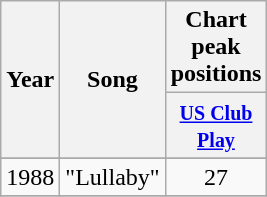<table class="wikitable">
<tr>
<th rowspan="2">Year</th>
<th rowspan="2">Song</th>
<th colspan="1">Chart peak positions</th>
</tr>
<tr>
<th width="55"><small><a href='#'>US Club Play</a></small></th>
</tr>
<tr>
</tr>
<tr>
<td align="center">1988</td>
<td>"Lullaby"</td>
<td align="center">27</td>
</tr>
<tr>
</tr>
</table>
